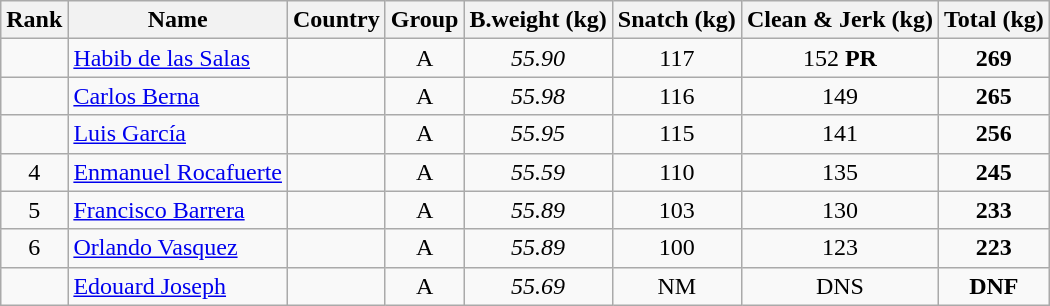<table class="wikitable sortable" style="text-align:center;">
<tr>
<th>Rank</th>
<th>Name</th>
<th>Country</th>
<th>Group</th>
<th>B.weight (kg)</th>
<th>Snatch (kg)</th>
<th>Clean & Jerk (kg)</th>
<th>Total (kg)</th>
</tr>
<tr>
<td></td>
<td align=left><a href='#'>Habib de las Salas</a></td>
<td align=left></td>
<td>A</td>
<td><em>55.90</em></td>
<td>117</td>
<td>152 <strong>PR</strong></td>
<td><strong>269</strong></td>
</tr>
<tr>
<td></td>
<td align=left><a href='#'>Carlos Berna</a></td>
<td align=left></td>
<td>A</td>
<td><em>55.98</em></td>
<td>116</td>
<td>149</td>
<td><strong>265</strong></td>
</tr>
<tr>
<td></td>
<td align=left><a href='#'>Luis García</a></td>
<td align=left></td>
<td>A</td>
<td><em>55.95</em></td>
<td>115</td>
<td>141</td>
<td><strong>256</strong></td>
</tr>
<tr>
<td>4</td>
<td align=left><a href='#'>Enmanuel Rocafuerte</a></td>
<td align=left></td>
<td>A</td>
<td><em>55.59</em></td>
<td>110</td>
<td>135</td>
<td><strong>245</strong></td>
</tr>
<tr>
<td>5</td>
<td align=left><a href='#'>Francisco Barrera</a></td>
<td align=left></td>
<td>A</td>
<td><em>55.89</em></td>
<td>103</td>
<td>130</td>
<td><strong>233</strong></td>
</tr>
<tr>
<td>6</td>
<td align=left><a href='#'>Orlando Vasquez</a></td>
<td align=left></td>
<td>A</td>
<td><em>55.89</em></td>
<td>100</td>
<td>123</td>
<td><strong>223</strong></td>
</tr>
<tr>
<td></td>
<td align=left><a href='#'>Edouard Joseph</a></td>
<td align=left></td>
<td>A</td>
<td><em>55.69</em></td>
<td>NM</td>
<td>DNS</td>
<td><strong>DNF</strong></td>
</tr>
</table>
